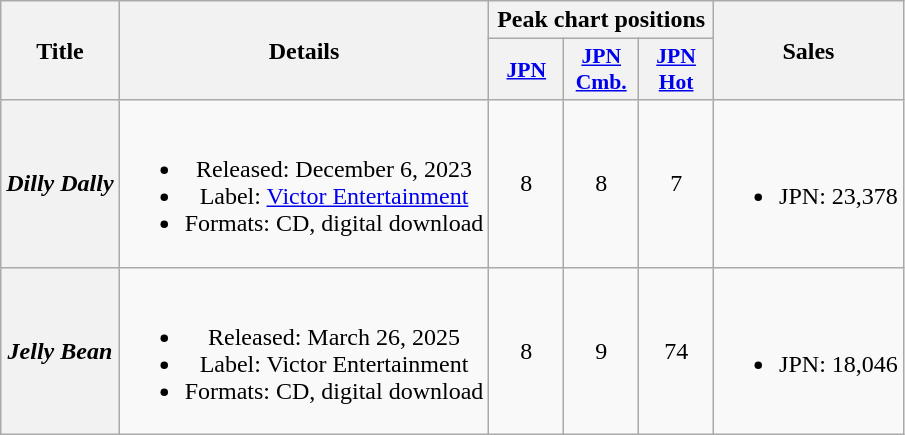<table class="wikitable plainrowheaders" style="text-align:center">
<tr>
<th scope="col" rowspan="2">Title</th>
<th scope="col" rowspan="2">Details</th>
<th scope="col" colspan="3">Peak chart positions</th>
<th scope="col" rowspan="2">Sales</th>
</tr>
<tr>
<th scope="col" style="width:3em;font-size:90%"><a href='#'>JPN</a><br></th>
<th scope="col" style="width:3em;font-size:90%"><a href='#'>JPN<br>Cmb.</a><br></th>
<th scope="col" style="width:3em;font-size:90%"><a href='#'>JPN<br>Hot</a><br></th>
</tr>
<tr>
<th scope="row"><em>Dilly Dally</em></th>
<td><br><ul><li>Released: December 6, 2023</li><li>Label: <a href='#'>Victor Entertainment</a></li><li>Formats: CD, digital download</li></ul></td>
<td>8</td>
<td>8</td>
<td>7</td>
<td><br><ul><li>JPN: 23,378</li></ul></td>
</tr>
<tr>
<th scope="row"><em>Jelly Bean</em></th>
<td><br><ul><li>Released: March 26, 2025</li><li>Label: Victor Entertainment</li><li>Formats: CD, digital download</li></ul></td>
<td>8</td>
<td>9</td>
<td>74</td>
<td><br><ul><li>JPN: 18,046</li></ul></td>
</tr>
</table>
